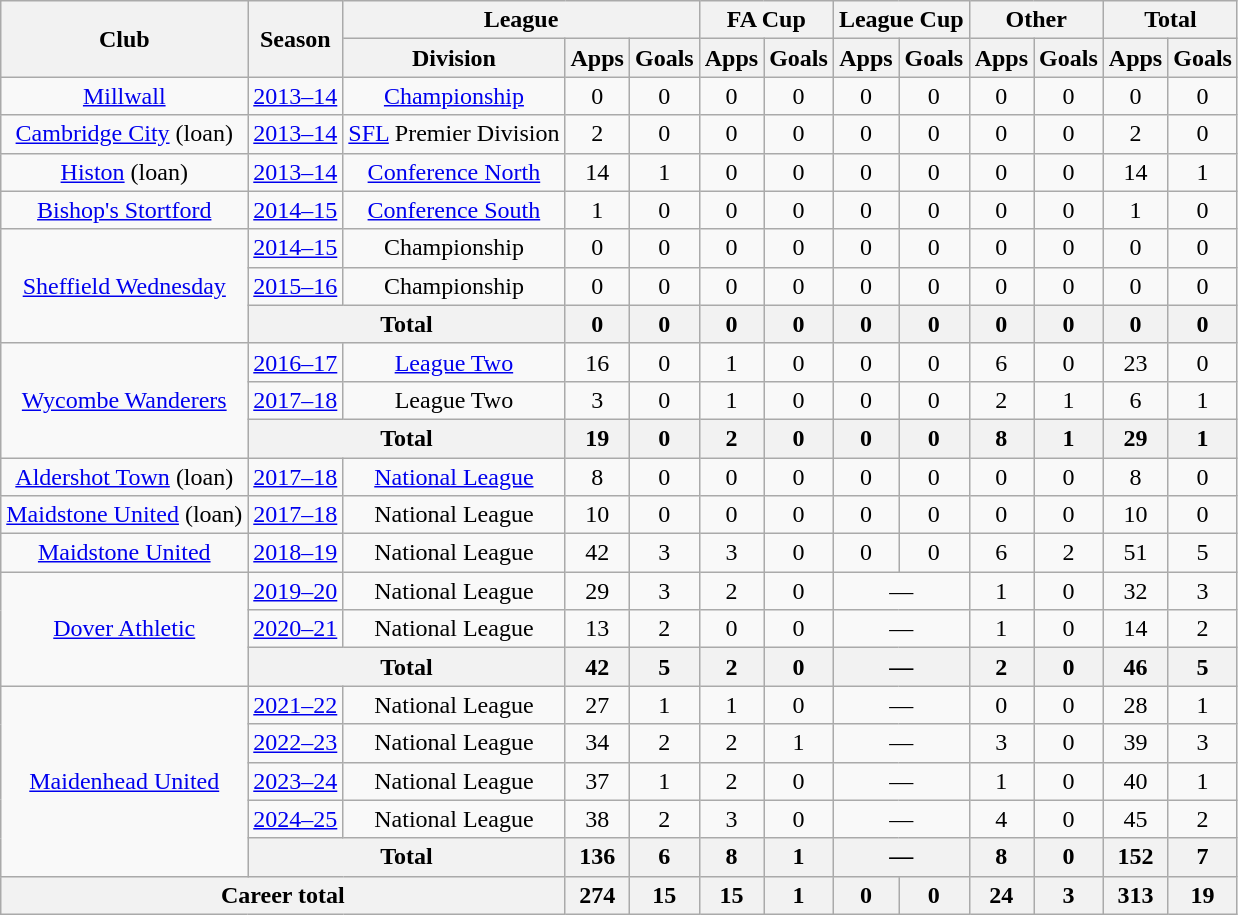<table class="wikitable" style="text-align: center;">
<tr>
<th rowspan="2">Club</th>
<th rowspan="2">Season</th>
<th colspan="3">League</th>
<th colspan="2">FA Cup</th>
<th colspan="2">League Cup</th>
<th colspan="2">Other</th>
<th colspan="2">Total</th>
</tr>
<tr>
<th>Division</th>
<th>Apps</th>
<th>Goals</th>
<th>Apps</th>
<th>Goals</th>
<th>Apps</th>
<th>Goals</th>
<th>Apps</th>
<th>Goals</th>
<th>Apps</th>
<th>Goals</th>
</tr>
<tr>
<td rowspan="1"><a href='#'>Millwall</a></td>
<td><a href='#'>2013–14</a></td>
<td><a href='#'>Championship</a></td>
<td>0</td>
<td>0</td>
<td>0</td>
<td>0</td>
<td>0</td>
<td>0</td>
<td>0</td>
<td>0</td>
<td>0</td>
<td>0</td>
</tr>
<tr>
<td rowspan="1"><a href='#'>Cambridge City</a> (loan)</td>
<td><a href='#'>2013–14</a></td>
<td><a href='#'>SFL</a> Premier Division</td>
<td>2</td>
<td>0</td>
<td>0</td>
<td>0</td>
<td>0</td>
<td>0</td>
<td>0</td>
<td>0</td>
<td>2</td>
<td>0</td>
</tr>
<tr>
<td rowspan="1"><a href='#'>Histon</a> (loan)</td>
<td><a href='#'>2013–14</a></td>
<td><a href='#'>Conference North</a></td>
<td>14</td>
<td>1</td>
<td>0</td>
<td>0</td>
<td>0</td>
<td>0</td>
<td>0</td>
<td>0</td>
<td>14</td>
<td>1</td>
</tr>
<tr>
<td rowspan="1"><a href='#'>Bishop's Stortford</a></td>
<td><a href='#'>2014–15</a></td>
<td><a href='#'>Conference South</a></td>
<td>1</td>
<td>0</td>
<td>0</td>
<td>0</td>
<td>0</td>
<td>0</td>
<td>0</td>
<td>0</td>
<td>1</td>
<td>0</td>
</tr>
<tr>
<td rowspan="3"><a href='#'>Sheffield Wednesday</a></td>
<td><a href='#'>2014–15</a></td>
<td>Championship</td>
<td>0</td>
<td>0</td>
<td>0</td>
<td>0</td>
<td>0</td>
<td>0</td>
<td>0</td>
<td>0</td>
<td>0</td>
<td>0</td>
</tr>
<tr>
<td><a href='#'>2015–16</a></td>
<td>Championship</td>
<td>0</td>
<td>0</td>
<td>0</td>
<td>0</td>
<td>0</td>
<td>0</td>
<td>0</td>
<td>0</td>
<td>0</td>
<td>0</td>
</tr>
<tr>
<th colspan="2">Total</th>
<th>0</th>
<th>0</th>
<th>0</th>
<th>0</th>
<th>0</th>
<th>0</th>
<th>0</th>
<th>0</th>
<th>0</th>
<th>0</th>
</tr>
<tr>
<td rowspan="3"><a href='#'>Wycombe Wanderers</a></td>
<td><a href='#'>2016–17</a></td>
<td><a href='#'>League Two</a></td>
<td>16</td>
<td>0</td>
<td>1</td>
<td>0</td>
<td>0</td>
<td>0</td>
<td>6</td>
<td>0</td>
<td>23</td>
<td>0</td>
</tr>
<tr>
<td><a href='#'>2017–18</a></td>
<td>League Two</td>
<td>3</td>
<td>0</td>
<td>1</td>
<td>0</td>
<td>0</td>
<td>0</td>
<td>2</td>
<td>1</td>
<td>6</td>
<td>1</td>
</tr>
<tr>
<th colspan="2">Total</th>
<th>19</th>
<th>0</th>
<th>2</th>
<th>0</th>
<th>0</th>
<th>0</th>
<th>8</th>
<th>1</th>
<th>29</th>
<th>1</th>
</tr>
<tr>
<td rowspan="1"><a href='#'>Aldershot Town</a> (loan)</td>
<td><a href='#'>2017–18</a></td>
<td><a href='#'>National League</a></td>
<td>8</td>
<td>0</td>
<td>0</td>
<td>0</td>
<td>0</td>
<td>0</td>
<td>0</td>
<td>0</td>
<td>8</td>
<td>0</td>
</tr>
<tr>
<td rowspan="1"><a href='#'>Maidstone United</a> (loan)</td>
<td><a href='#'>2017–18</a></td>
<td>National League</td>
<td>10</td>
<td>0</td>
<td>0</td>
<td>0</td>
<td>0</td>
<td>0</td>
<td>0</td>
<td>0</td>
<td>10</td>
<td>0</td>
</tr>
<tr>
<td rowspan="1"><a href='#'>Maidstone United</a></td>
<td><a href='#'>2018–19</a></td>
<td>National League</td>
<td>42</td>
<td>3</td>
<td>3</td>
<td>0</td>
<td>0</td>
<td>0</td>
<td>6</td>
<td>2</td>
<td>51</td>
<td>5</td>
</tr>
<tr>
<td rowspan="3"><a href='#'>Dover Athletic</a></td>
<td><a href='#'>2019–20</a></td>
<td>National League</td>
<td>29</td>
<td>3</td>
<td>2</td>
<td>0</td>
<td colspan="2">—</td>
<td>1</td>
<td>0</td>
<td>32</td>
<td>3</td>
</tr>
<tr>
<td><a href='#'>2020–21</a></td>
<td>National League</td>
<td>13</td>
<td>2</td>
<td>0</td>
<td>0</td>
<td colspan="2">—</td>
<td>1</td>
<td>0</td>
<td>14</td>
<td>2</td>
</tr>
<tr>
<th colspan="2">Total</th>
<th>42</th>
<th>5</th>
<th>2</th>
<th>0</th>
<th colspan="2">—</th>
<th>2</th>
<th>0</th>
<th>46</th>
<th>5</th>
</tr>
<tr>
<td rowspan="5"><a href='#'>Maidenhead United</a></td>
<td><a href='#'>2021–22</a></td>
<td>National League</td>
<td>27</td>
<td>1</td>
<td>1</td>
<td>0</td>
<td colspan="2">—</td>
<td>0</td>
<td>0</td>
<td>28</td>
<td>1</td>
</tr>
<tr>
<td><a href='#'>2022–23</a></td>
<td>National League</td>
<td>34</td>
<td>2</td>
<td>2</td>
<td>1</td>
<td colspan="2">—</td>
<td>3</td>
<td>0</td>
<td>39</td>
<td>3</td>
</tr>
<tr>
<td><a href='#'>2023–24</a></td>
<td>National League</td>
<td>37</td>
<td>1</td>
<td>2</td>
<td>0</td>
<td colspan="2">—</td>
<td>1</td>
<td>0</td>
<td>40</td>
<td>1</td>
</tr>
<tr>
<td><a href='#'>2024–25</a></td>
<td>National League</td>
<td>38</td>
<td>2</td>
<td>3</td>
<td>0</td>
<td colspan="2">—</td>
<td>4</td>
<td>0</td>
<td>45</td>
<td>2</td>
</tr>
<tr>
<th colspan="2">Total</th>
<th>136</th>
<th>6</th>
<th>8</th>
<th>1</th>
<th colspan="2">—</th>
<th>8</th>
<th>0</th>
<th>152</th>
<th>7</th>
</tr>
<tr>
<th colspan="3">Career total</th>
<th>274</th>
<th>15</th>
<th>15</th>
<th>1</th>
<th>0</th>
<th>0</th>
<th>24</th>
<th>3</th>
<th>313</th>
<th>19</th>
</tr>
</table>
